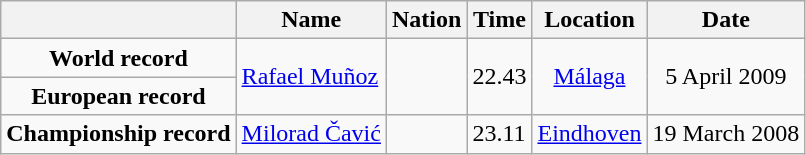<table class=wikitable style=text-align:center>
<tr>
<th></th>
<th>Name</th>
<th>Nation</th>
<th>Time</th>
<th>Location</th>
<th>Date</th>
</tr>
<tr>
<td><strong>World record</strong></td>
<td align=left rowspan=2><a href='#'>Rafael Muñoz</a></td>
<td align=left rowspan=2></td>
<td align=left rowspan=2>22.43</td>
<td rowspan=2><a href='#'>Málaga</a></td>
<td rowspan=2>5 April 2009</td>
</tr>
<tr>
<td><strong>European record</strong></td>
</tr>
<tr>
<td><strong>Championship record</strong></td>
<td align=left><a href='#'>Milorad Čavić</a></td>
<td align=left></td>
<td align=left>23.11</td>
<td><a href='#'>Eindhoven</a></td>
<td>19 March 2008</td>
</tr>
</table>
